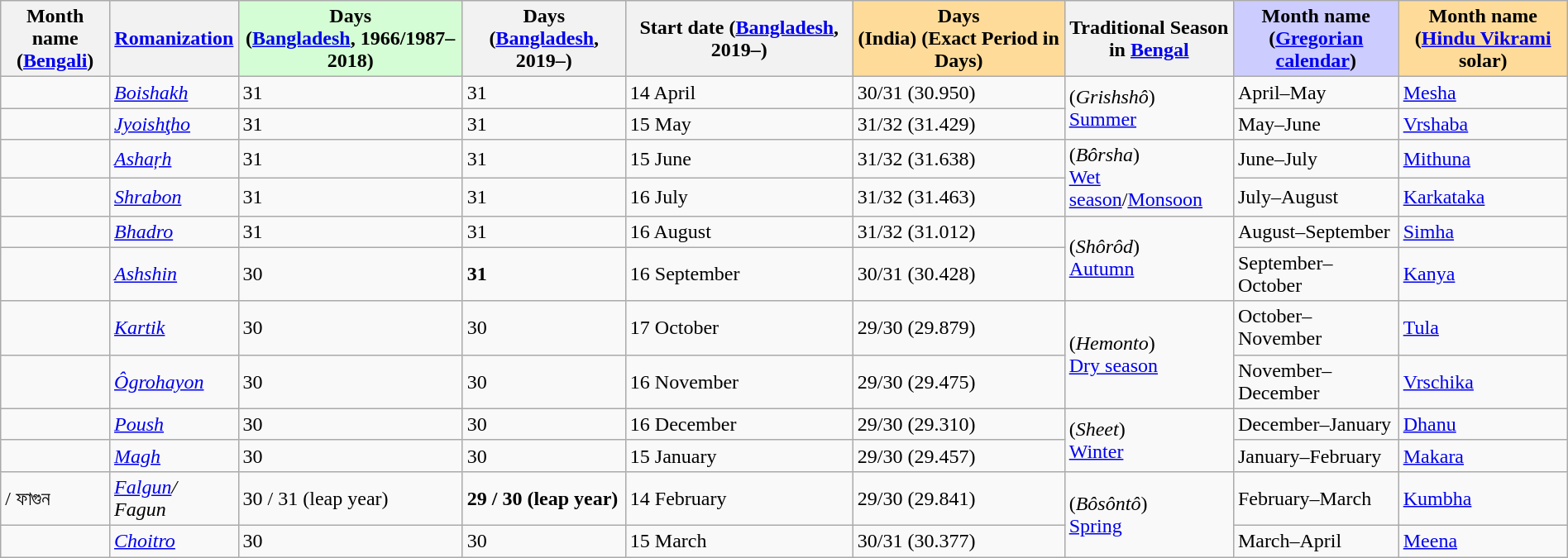<table class="wikitable" style="width:100%;">
<tr>
<th>Month name<br>(<a href='#'>Bengali</a>)</th>
<th><a href='#'>Romanization</a></th>
<th style="background: #d5fdd5;">Days<br>(<a href='#'>Bangladesh</a>, 1966/1987–2018)</th>
<th>Days<br>(<a href='#'>Bangladesh</a>, 2019<strong>–</strong>)</th>
<th>Start date (<a href='#'>Bangladesh</a>, 2019<strong>–</strong>)</th>
<th style="background: #ffdb99;">Days<br>(India) (Exact Period in Days)<br></th>
<th>Traditional Season<br>in <a href='#'>Bengal</a></th>
<th style="background: #ccccff;">Month name<br>(<a href='#'>Gregorian calendar</a>)</th>
<th style="background: #ffdb99;">Month name<br>(<a href='#'>Hindu Vikrami</a> solar)</th>
</tr>
<tr>
<td></td>
<td><em><a href='#'>Boishakh</a></em></td>
<td>31</td>
<td>31</td>
<td>14 April</td>
<td>30/31 (30.950)</td>
<td rowspan="2"> (<em>Grishshô</em>)<br><a href='#'>Summer</a></td>
<td>April–May</td>
<td><a href='#'>Mesha</a></td>
</tr>
<tr>
<td></td>
<td><em><a href='#'>Jyoishţho</a></em></td>
<td>31</td>
<td>31</td>
<td>15 May</td>
<td>31/32 (31.429)</td>
<td>May–June</td>
<td><a href='#'>Vrshaba</a></td>
</tr>
<tr>
<td></td>
<td><em><a href='#'>Ashaŗh</a></em></td>
<td>31</td>
<td>31</td>
<td>15 June</td>
<td>31/32 (31.638)</td>
<td rowspan="2"> (<em>Bôrsha</em>)<br><a href='#'>Wet season</a>/<a href='#'>Monsoon</a></td>
<td>June–July</td>
<td><a href='#'>Mithuna</a></td>
</tr>
<tr>
<td></td>
<td><em><a href='#'>Shrabon</a></em></td>
<td>31</td>
<td>31</td>
<td>16 July</td>
<td>31/32 (31.463)</td>
<td>July–August</td>
<td><a href='#'>Karkataka</a></td>
</tr>
<tr>
<td></td>
<td><em><a href='#'>Bhadro</a></em></td>
<td>31</td>
<td>31</td>
<td>16 August</td>
<td>31/32 (31.012)</td>
<td rowspan="2"> (<em>Shôrôd</em>)<br><a href='#'>Autumn</a></td>
<td>August–September</td>
<td><a href='#'>Simha</a></td>
</tr>
<tr>
<td></td>
<td><em><a href='#'>Ashshin</a></em></td>
<td>30</td>
<td><strong>31</strong></td>
<td>16 September</td>
<td>30/31 (30.428)</td>
<td>September–October</td>
<td><a href='#'>Kanya</a></td>
</tr>
<tr>
<td></td>
<td><em><a href='#'>Kartik</a></em></td>
<td>30</td>
<td>30</td>
<td>17 October</td>
<td>29/30 (29.879)</td>
<td rowspan="2"> (<em>Hemonto</em>)<br><a href='#'>Dry season</a></td>
<td>October–November</td>
<td><a href='#'>Tula</a></td>
</tr>
<tr>
<td></td>
<td><em><a href='#'>Ôgrohayon</a></em></td>
<td>30</td>
<td>30</td>
<td>16 November</td>
<td>29/30 (29.475)</td>
<td>November–December</td>
<td><a href='#'>Vrschika</a></td>
</tr>
<tr>
<td></td>
<td><em><a href='#'>Poush</a></em></td>
<td>30</td>
<td>30</td>
<td>16 December</td>
<td>29/30 (29.310)</td>
<td rowspan="2"> (<em>Sheet</em>)<br><a href='#'>Winter</a></td>
<td>December–January</td>
<td><a href='#'>Dhanu</a></td>
</tr>
<tr>
<td></td>
<td><em><a href='#'>Magh</a></em></td>
<td>30</td>
<td>30</td>
<td>15 January</td>
<td>29/30 (29.457)</td>
<td>January–February</td>
<td><a href='#'>Makara</a></td>
</tr>
<tr>
<td>/ ফাগুন</td>
<td><em><a href='#'>Falgun</a>/ Fagun</em></td>
<td>30 / 31 (leap year)</td>
<td><strong>29 / 30 (leap year)</strong></td>
<td>14 February</td>
<td>29/30 (29.841)</td>
<td rowspan="2"> (<em>Bôsôntô</em>)<br><a href='#'>Spring</a></td>
<td>February–March</td>
<td><a href='#'>Kumbha</a></td>
</tr>
<tr>
<td></td>
<td><em><a href='#'>Choitro</a></em></td>
<td>30</td>
<td>30</td>
<td>15 March</td>
<td>30/31 (30.377)</td>
<td>March–April</td>
<td><a href='#'>Meena</a></td>
</tr>
</table>
